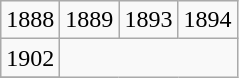<table class="wikitable">
<tr>
<td>1888</td>
<td>1889</td>
<td>1893</td>
<td>1894</td>
</tr>
<tr>
<td>1902</td>
</tr>
<tr>
</tr>
</table>
